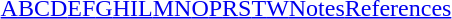<table id="toc" class="toc" summary="Class" align="center" style="text-align:center;">
<tr>
<th></th>
</tr>
<tr>
<td><a href='#'>A</a><a href='#'>B</a><a href='#'>C</a><a href='#'>D</a><a href='#'>E</a><a href='#'>F</a><a href='#'>G</a><a href='#'>H</a><a href='#'>I</a><a href='#'>L</a><a href='#'>M</a><a href='#'>N</a><a href='#'>O</a><a href='#'>P</a><a href='#'>R</a><a href='#'>S</a><a href='#'>T</a><a href='#'>W</a><a href='#'>Notes</a><a href='#'>References</a></td>
</tr>
</table>
